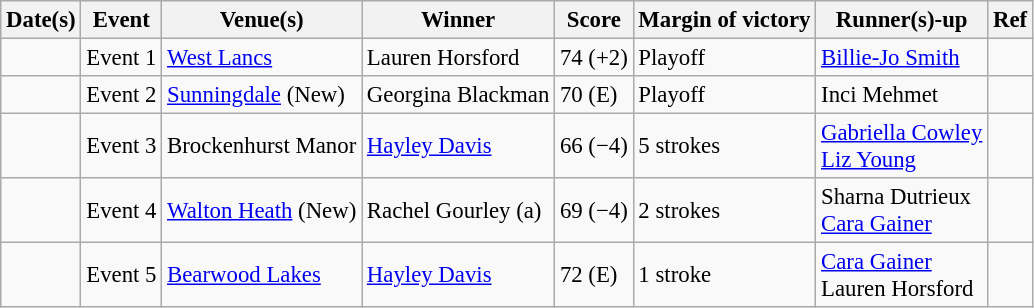<table class="wikitable sortable" style="font-size:95%">
<tr>
<th>Date(s)</th>
<th>Event</th>
<th>Venue(s)</th>
<th class="unsortable">Winner</th>
<th>Score</th>
<th>Margin of victory</th>
<th class="unsortable">Runner(s)-up</th>
<th class="unsortable">Ref</th>
</tr>
<tr>
<td></td>
<td>Event 1</td>
<td><a href='#'>West Lancs</a></td>
<td> Lauren Horsford</td>
<td>74 (+2)</td>
<td>Playoff</td>
<td> <a href='#'>Billie-Jo Smith</a></td>
<td></td>
</tr>
<tr>
<td></td>
<td>Event 2</td>
<td><a href='#'>Sunningdale</a> (New)</td>
<td> Georgina Blackman</td>
<td>70 (E)</td>
<td>Playoff</td>
<td> Inci Mehmet</td>
<td></td>
</tr>
<tr>
<td></td>
<td>Event 3</td>
<td>Brockenhurst Manor</td>
<td> <a href='#'>Hayley Davis</a></td>
<td>66 (−4)</td>
<td>5 strokes</td>
<td> <a href='#'>Gabriella Cowley</a><br> <a href='#'>Liz Young</a></td>
<td></td>
</tr>
<tr>
<td></td>
<td>Event 4</td>
<td><a href='#'>Walton Heath</a> (New)</td>
<td> Rachel Gourley (a)</td>
<td>69 (−4)</td>
<td>2 strokes</td>
<td> Sharna Dutrieux<br> <a href='#'>Cara Gainer</a></td>
<td></td>
</tr>
<tr>
<td></td>
<td>Event 5</td>
<td><a href='#'>Bearwood Lakes</a></td>
<td> <a href='#'>Hayley Davis</a></td>
<td>72 (E)</td>
<td>1 stroke</td>
<td> <a href='#'>Cara Gainer</a><br> Lauren Horsford</td>
<td></td>
</tr>
</table>
